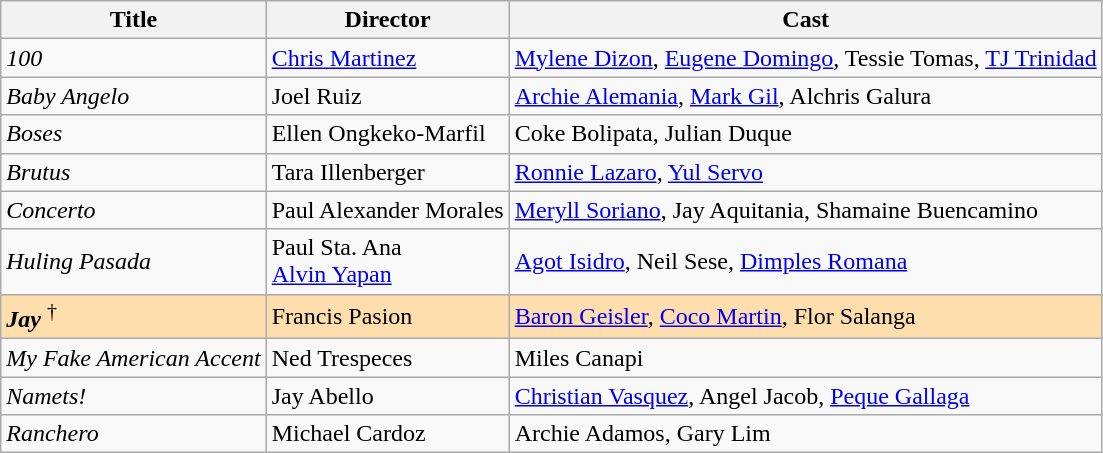<table class="wikitable">
<tr>
<th>Title</th>
<th>Director</th>
<th>Cast</th>
</tr>
<tr>
<td><em>100</em></td>
<td><a href='#'>Chris Martinez</a></td>
<td><a href='#'>Mylene Dizon</a>, <a href='#'>Eugene Domingo</a>, Tessie Tomas, <a href='#'>TJ Trinidad</a></td>
</tr>
<tr>
<td><em>Baby Angelo</em></td>
<td>Joel Ruiz</td>
<td><a href='#'>Archie Alemania</a>, <a href='#'>Mark Gil</a>, Alchris Galura</td>
</tr>
<tr>
<td><em>Boses</em></td>
<td>Ellen Ongkeko-Marfil</td>
<td>Coke Bolipata, Julian Duque</td>
</tr>
<tr>
<td><em>Brutus</em></td>
<td>Tara Illenberger</td>
<td><a href='#'>Ronnie Lazaro</a>, <a href='#'>Yul Servo</a></td>
</tr>
<tr>
<td><em>Concerto</em></td>
<td>Paul Alexander Morales</td>
<td><a href='#'>Meryll Soriano</a>, Jay Aquitania, Shamaine Buencamino</td>
</tr>
<tr>
<td><em>Huling Pasada</em></td>
<td>Paul Sta. Ana<br><a href='#'>Alvin Yapan</a></td>
<td><a href='#'>Agot Isidro</a>, Neil Sese, <a href='#'>Dimples Romana</a></td>
</tr>
<tr style="background:#FFDEAD;">
<td><strong><em>Jay</em></strong> <sup>†</sup></td>
<td>Francis Pasion</td>
<td><a href='#'>Baron Geisler</a>, <a href='#'>Coco Martin</a>, Flor Salanga</td>
</tr>
<tr>
<td><em>My Fake American Accent</em></td>
<td>Ned Trespeces</td>
<td>Miles Canapi</td>
</tr>
<tr>
<td><em>Namets!</em></td>
<td>Jay Abello</td>
<td><a href='#'>Christian Vasquez</a>, Angel Jacob, <a href='#'>Peque Gallaga</a></td>
</tr>
<tr>
<td><em>Ranchero</em></td>
<td>Michael Cardoz</td>
<td>Archie Adamos, Gary Lim</td>
</tr>
</table>
